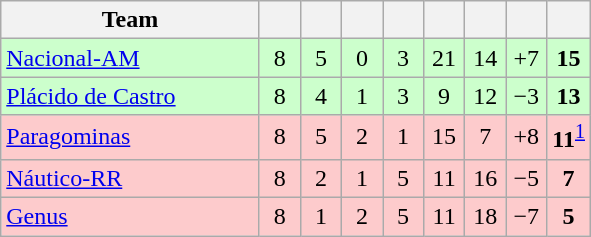<table class="wikitable" style="text-align: center;">
<tr>
<th width=165>Team</th>
<th width=20></th>
<th width=20></th>
<th width=20></th>
<th width=20></th>
<th width=20></th>
<th width=20></th>
<th width=20></th>
<th width=20></th>
</tr>
<tr bgcolor=#ccffcc>
<td align=left> <a href='#'>Nacional-AM</a></td>
<td>8</td>
<td>5</td>
<td>0</td>
<td>3</td>
<td>21</td>
<td>14</td>
<td>+7</td>
<td><strong>15</strong></td>
</tr>
<tr bgcolor=#ccffcc>
<td align=left> <a href='#'>Plácido de Castro</a></td>
<td>8</td>
<td>4</td>
<td>1</td>
<td>3</td>
<td>9</td>
<td>12</td>
<td>−3</td>
<td><strong>13</strong></td>
</tr>
<tr bgcolor=#FDCBCC>
<td align=left> <a href='#'>Paragominas</a></td>
<td>8</td>
<td>5</td>
<td>2</td>
<td>1</td>
<td>15</td>
<td>7</td>
<td>+8</td>
<td><strong>11</strong><sup><a href='#'>1</a></sup></td>
</tr>
<tr bgcolor=#FDCBCC>
<td align=left> <a href='#'>Náutico-RR</a></td>
<td>8</td>
<td>2</td>
<td>1</td>
<td>5</td>
<td>11</td>
<td>16</td>
<td>−5</td>
<td><strong>7</strong></td>
</tr>
<tr bgcolor=#FDCBCC>
<td align=left> <a href='#'>Genus</a></td>
<td>8</td>
<td>1</td>
<td>2</td>
<td>5</td>
<td>11</td>
<td>18</td>
<td>−7</td>
<td><strong>5</strong></td>
</tr>
</table>
